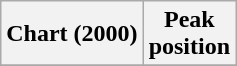<table class="wikitable plainrowheaders" style="text-align:center">
<tr>
<th scope="col">Chart (2000)</th>
<th scope="col">Peak<br>position</th>
</tr>
<tr>
</tr>
</table>
